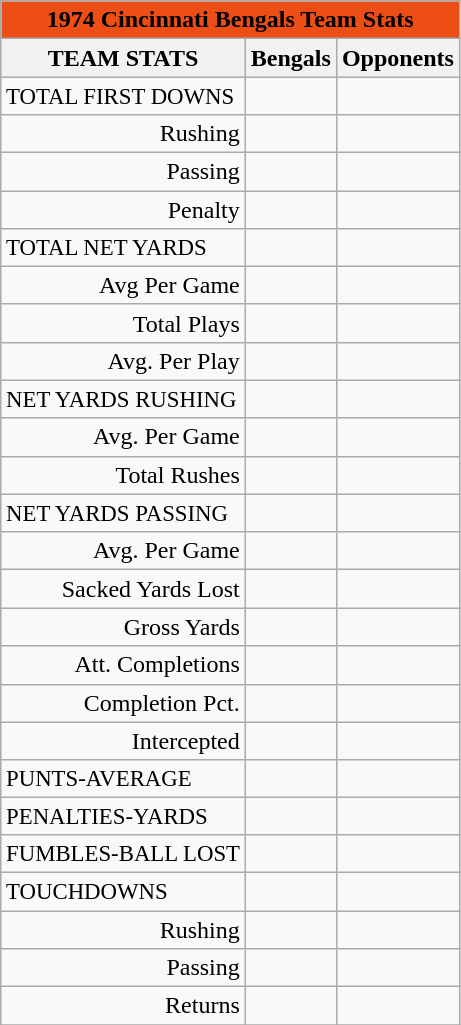<table class="wikitable">
<tr>
<th colspan="100" style="background-color: #ED4E16;" "style="font-size: 95%">1974 Cincinnati Bengals Team Stats</th>
</tr>
<tr>
<th>TEAM STATS</th>
<th>Bengals</th>
<th>Opponents</th>
</tr>
<tr>
<td style="font-size: 95%">TOTAL FIRST DOWNS</td>
<td></td>
<td></td>
</tr>
<tr>
<td align="right">Rushing</td>
<td></td>
<td></td>
</tr>
<tr>
<td align="right">Passing</td>
<td></td>
<td></td>
</tr>
<tr>
<td align="right">Penalty</td>
<td></td>
<td></td>
</tr>
<tr>
<td style="font-size: 95%">TOTAL NET YARDS</td>
<td></td>
<td></td>
</tr>
<tr>
<td align="right">Avg Per Game</td>
<td></td>
<td></td>
</tr>
<tr>
<td align="right">Total Plays</td>
<td></td>
<td></td>
</tr>
<tr>
<td align="right">Avg. Per Play</td>
<td></td>
<td></td>
</tr>
<tr>
<td style="font-size: 95%">NET YARDS RUSHING</td>
<td></td>
<td></td>
</tr>
<tr>
<td align="right">Avg. Per Game</td>
<td></td>
<td></td>
</tr>
<tr>
<td align="right">Total Rushes</td>
<td></td>
<td></td>
</tr>
<tr>
<td style="font-size: 95%">NET YARDS PASSING</td>
<td></td>
<td></td>
</tr>
<tr>
<td align="right">Avg. Per Game</td>
<td></td>
<td></td>
</tr>
<tr>
<td align="right">Sacked Yards Lost</td>
<td></td>
<td></td>
</tr>
<tr>
<td align="right">Gross Yards</td>
<td></td>
<td></td>
</tr>
<tr>
<td align="right">Att. Completions</td>
<td></td>
<td></td>
</tr>
<tr>
<td align="right">Completion Pct.</td>
<td></td>
<td></td>
</tr>
<tr>
<td align="right">Intercepted</td>
<td></td>
<td></td>
</tr>
<tr>
<td style="font-size: 95%">PUNTS-AVERAGE</td>
<td></td>
<td></td>
</tr>
<tr>
<td style="font-size: 95%">PENALTIES-YARDS</td>
<td></td>
<td></td>
</tr>
<tr>
<td style="font-size: 95%">FUMBLES-BALL LOST</td>
<td></td>
<td></td>
</tr>
<tr>
<td style="font-size: 95%">TOUCHDOWNS</td>
<td></td>
<td></td>
</tr>
<tr>
<td align="right">Rushing</td>
<td></td>
<td></td>
</tr>
<tr>
<td align="right">Passing</td>
<td></td>
<td></td>
</tr>
<tr>
<td align="right">Returns</td>
<td></td>
<td></td>
</tr>
<tr>
</tr>
</table>
